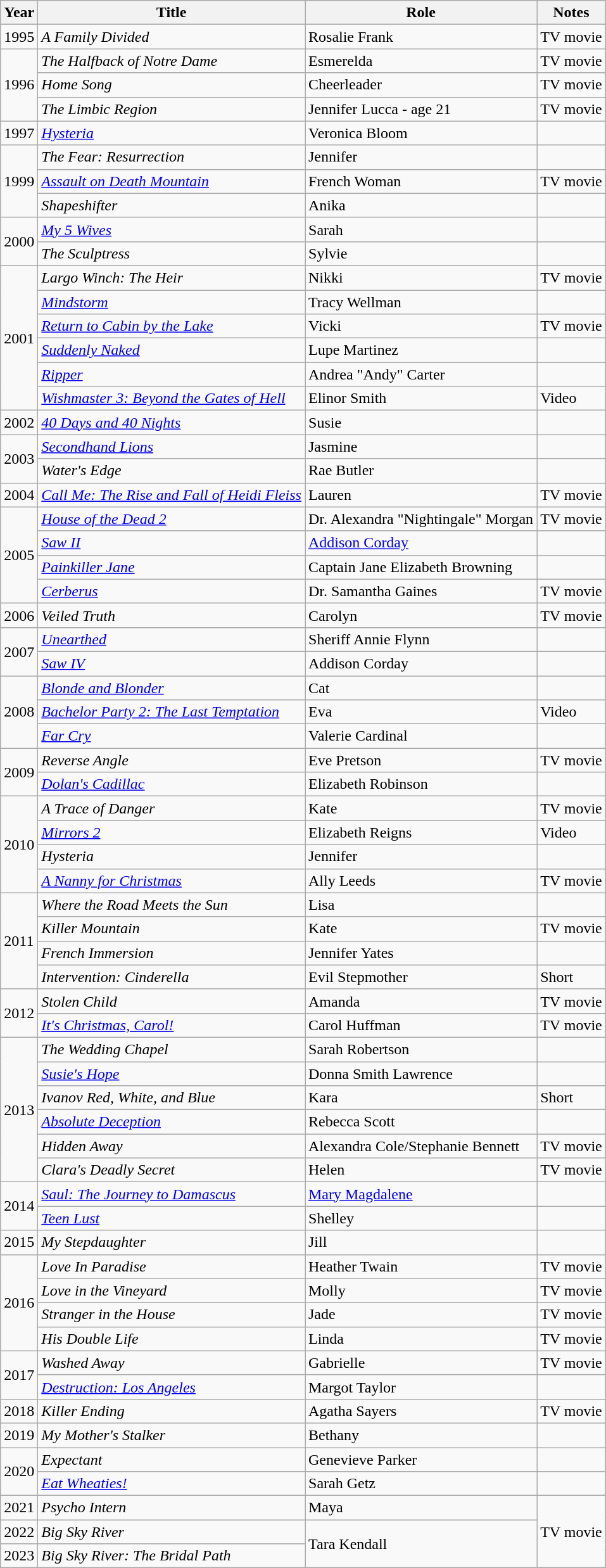<table class="wikitable sortable">
<tr>
<th>Year</th>
<th>Title</th>
<th>Role</th>
<th>Notes</th>
</tr>
<tr>
<td>1995</td>
<td data-sort-value="Family Divided, A"><em>A Family Divided</em></td>
<td>Rosalie Frank</td>
<td>TV movie</td>
</tr>
<tr>
<td rowspan=3>1996</td>
<td data-sort-value="Halfback of Notre Dame, The"><em>The Halfback of Notre Dame</em></td>
<td>Esmerelda</td>
<td>TV movie</td>
</tr>
<tr>
<td><em>Home Song</em></td>
<td>Cheerleader</td>
<td>TV movie</td>
</tr>
<tr>
<td data-sort-value="Limbic Region, The"><em>The Limbic Region</em></td>
<td>Jennifer Lucca - age 21</td>
<td>TV movie</td>
</tr>
<tr>
<td>1997</td>
<td><em><a href='#'>Hysteria</a></em></td>
<td>Veronica Bloom</td>
<td></td>
</tr>
<tr>
<td rowspan=3>1999</td>
<td data-sort-value="Fear: Resurrection, The"><em>The Fear: Resurrection</em></td>
<td>Jennifer</td>
<td></td>
</tr>
<tr>
<td><em><a href='#'>Assault on Death Mountain</a></em></td>
<td>French Woman</td>
<td>TV movie</td>
</tr>
<tr>
<td><em>Shapeshifter</em></td>
<td>Anika</td>
<td></td>
</tr>
<tr>
<td rowspan=2>2000</td>
<td><em><a href='#'>My 5 Wives</a></em></td>
<td>Sarah</td>
<td></td>
</tr>
<tr>
<td data-sort-value="Sculptress, The"><em>The Sculptress</em></td>
<td>Sylvie</td>
<td></td>
</tr>
<tr>
<td rowspan=6>2001</td>
<td><em>Largo Winch: The Heir</em></td>
<td>Nikki</td>
<td>TV movie</td>
</tr>
<tr>
<td><em><a href='#'>Mindstorm</a></em></td>
<td>Tracy Wellman</td>
<td></td>
</tr>
<tr>
<td><em><a href='#'>Return to Cabin by the Lake</a></em></td>
<td>Vicki</td>
<td>TV movie</td>
</tr>
<tr>
<td><em><a href='#'>Suddenly Naked</a></em></td>
<td>Lupe Martinez</td>
<td></td>
</tr>
<tr>
<td><em><a href='#'>Ripper</a></em></td>
<td>Andrea "Andy" Carter</td>
<td></td>
</tr>
<tr>
<td><em><a href='#'>Wishmaster 3: Beyond the Gates of Hell</a></em></td>
<td>Elinor Smith</td>
<td>Video</td>
</tr>
<tr>
<td>2002</td>
<td><em><a href='#'>40 Days and 40 Nights</a></em></td>
<td>Susie</td>
<td></td>
</tr>
<tr>
<td rowspan=2>2003</td>
<td><em><a href='#'>Secondhand Lions</a></em></td>
<td>Jasmine</td>
<td></td>
</tr>
<tr>
<td><em>Water's Edge</em></td>
<td>Rae Butler</td>
<td></td>
</tr>
<tr>
<td>2004</td>
<td><em><a href='#'>Call Me: The Rise and Fall of Heidi Fleiss</a></em></td>
<td>Lauren</td>
<td>TV movie</td>
</tr>
<tr>
<td rowspan=4>2005</td>
<td><em><a href='#'>House of the Dead 2</a></em></td>
<td>Dr. Alexandra "Nightingale" Morgan</td>
<td>TV movie</td>
</tr>
<tr>
<td><em><a href='#'>Saw II</a></em></td>
<td><a href='#'>Addison Corday</a></td>
<td></td>
</tr>
<tr>
<td><em><a href='#'>Painkiller Jane</a></em></td>
<td>Captain Jane Elizabeth Browning</td>
<td></td>
</tr>
<tr>
<td><em><a href='#'>Cerberus</a></em></td>
<td>Dr. Samantha Gaines</td>
<td>TV movie</td>
</tr>
<tr>
<td>2006</td>
<td><em>Veiled Truth</em></td>
<td>Carolyn</td>
<td>TV movie</td>
</tr>
<tr>
<td rowspan=2>2007</td>
<td><em><a href='#'>Unearthed</a></em></td>
<td>Sheriff Annie Flynn</td>
<td></td>
</tr>
<tr>
<td><em><a href='#'>Saw IV</a></em></td>
<td>Addison Corday</td>
<td></td>
</tr>
<tr>
<td rowspan=3>2008</td>
<td><em><a href='#'>Blonde and Blonder</a></em></td>
<td>Cat</td>
<td></td>
</tr>
<tr>
<td><em><a href='#'>Bachelor Party 2: The Last Temptation</a></em></td>
<td>Eva</td>
<td>Video</td>
</tr>
<tr>
<td><em><a href='#'>Far Cry</a></em></td>
<td>Valerie Cardinal</td>
<td></td>
</tr>
<tr>
<td rowspan=2>2009</td>
<td><em>Reverse Angle</em></td>
<td>Eve Pretson</td>
<td>TV movie</td>
</tr>
<tr>
<td><em><a href='#'>Dolan's Cadillac</a></em></td>
<td>Elizabeth Robinson</td>
<td></td>
</tr>
<tr>
<td rowspan=4>2010</td>
<td data-sort-value="Trace of Danger, A"><em>A Trace of Danger</em></td>
<td>Kate</td>
<td>TV movie</td>
</tr>
<tr>
<td><em><a href='#'>Mirrors 2</a></em></td>
<td>Elizabeth Reigns</td>
<td>Video</td>
</tr>
<tr>
<td><em>Hysteria</em></td>
<td>Jennifer</td>
<td></td>
</tr>
<tr>
<td data-sort-value="Nanny for Christmas, A"><em><a href='#'>A Nanny for Christmas</a></em></td>
<td>Ally Leeds</td>
<td>TV movie</td>
</tr>
<tr>
<td rowspan=4>2011</td>
<td><em>Where the Road Meets the Sun</em></td>
<td>Lisa</td>
<td></td>
</tr>
<tr>
<td><em>Killer Mountain</em></td>
<td>Kate</td>
<td>TV movie</td>
</tr>
<tr>
<td><em>French Immersion</em></td>
<td>Jennifer Yates</td>
<td></td>
</tr>
<tr>
<td><em>Intervention: Cinderella</em></td>
<td>Evil Stepmother</td>
<td>Short</td>
</tr>
<tr>
<td rowspan=2>2012</td>
<td><em>Stolen Child</em></td>
<td>Amanda</td>
<td>TV movie</td>
</tr>
<tr>
<td><em><a href='#'>It's Christmas, Carol!</a></em></td>
<td>Carol Huffman</td>
<td>TV movie</td>
</tr>
<tr>
<td rowspan=6>2013</td>
<td data-sort-value="Wedding Chapel, The"><em>The Wedding Chapel</em></td>
<td>Sarah Robertson</td>
<td></td>
</tr>
<tr>
<td><em><a href='#'>Susie's Hope</a></em></td>
<td>Donna Smith Lawrence</td>
<td></td>
</tr>
<tr>
<td><em>Ivanov Red, White, and Blue</em></td>
<td>Kara</td>
<td>Short</td>
</tr>
<tr>
<td><em><a href='#'>Absolute Deception</a></em></td>
<td>Rebecca Scott</td>
<td></td>
</tr>
<tr>
<td><em>Hidden Away</em></td>
<td>Alexandra Cole/Stephanie Bennett</td>
<td>TV movie</td>
</tr>
<tr>
<td><em>Clara's Deadly Secret</em></td>
<td>Helen</td>
<td>TV movie</td>
</tr>
<tr>
<td rowspan=2>2014</td>
<td><em><a href='#'>Saul: The Journey to Damascus</a></em></td>
<td><a href='#'>Mary Magdalene</a></td>
<td></td>
</tr>
<tr>
<td><em><a href='#'>Teen Lust</a></em></td>
<td>Shelley</td>
<td></td>
</tr>
<tr>
<td>2015</td>
<td><em>My Stepdaughter</em></td>
<td>Jill</td>
<td></td>
</tr>
<tr>
<td rowspan=4>2016</td>
<td><em>Love In Paradise</em></td>
<td>Heather Twain</td>
<td>TV movie</td>
</tr>
<tr>
<td><em>Love in the Vineyard</em></td>
<td>Molly</td>
<td>TV movie</td>
</tr>
<tr>
<td><em>Stranger in the House</em></td>
<td>Jade</td>
<td>TV movie</td>
</tr>
<tr>
<td><em>His Double Life</em></td>
<td>Linda</td>
<td>TV movie</td>
</tr>
<tr>
<td rowspan=2>2017</td>
<td><em>Washed Away</em></td>
<td>Gabrielle</td>
<td>TV movie</td>
</tr>
<tr>
<td><em><a href='#'>Destruction: Los Angeles</a></em></td>
<td>Margot Taylor</td>
<td></td>
</tr>
<tr>
<td>2018</td>
<td><em>Killer Ending</em></td>
<td>Agatha Sayers</td>
<td>TV movie</td>
</tr>
<tr>
<td>2019</td>
<td><em>My Mother's Stalker</em></td>
<td>Bethany</td>
<td></td>
</tr>
<tr>
<td rowspan=2>2020</td>
<td><em>Expectant</em></td>
<td>Genevieve Parker</td>
<td></td>
</tr>
<tr>
<td><em><a href='#'>Eat Wheaties!</a></em></td>
<td>Sarah Getz</td>
<td></td>
</tr>
<tr>
<td>2021</td>
<td><em>Psycho Intern</em></td>
<td>Maya</td>
<td rowspan="3">TV movie</td>
</tr>
<tr>
<td>2022</td>
<td><em>Big Sky River</em></td>
<td rowspan="2">Tara Kendall</td>
</tr>
<tr>
<td>2023</td>
<td><em>Big Sky River: The Bridal Path</em></td>
</tr>
</table>
